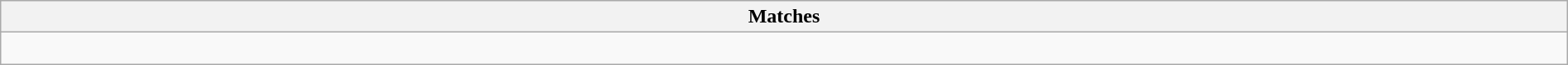<table class="wikitable collapsible collapsed" style="width:100%;">
<tr>
<th>Matches</th>
</tr>
<tr>
<td><br>













</td>
</tr>
</table>
